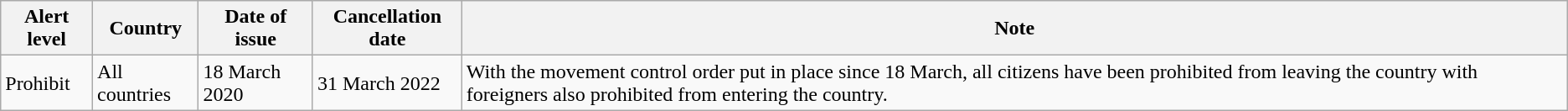<table class="wikitable sortable">
<tr>
<th>Alert level</th>
<th>Country</th>
<th>Date of issue</th>
<th>Cancellation date</th>
<th>Note</th>
</tr>
<tr>
<td>Prohibit</td>
<td>All countries</td>
<td><span>18 March 2020</span></td>
<td>31 March 2022</td>
<td>With the movement control order put in place since 18 March, all citizens have been prohibited from leaving the country with foreigners also prohibited from entering the country.</td>
</tr>
</table>
